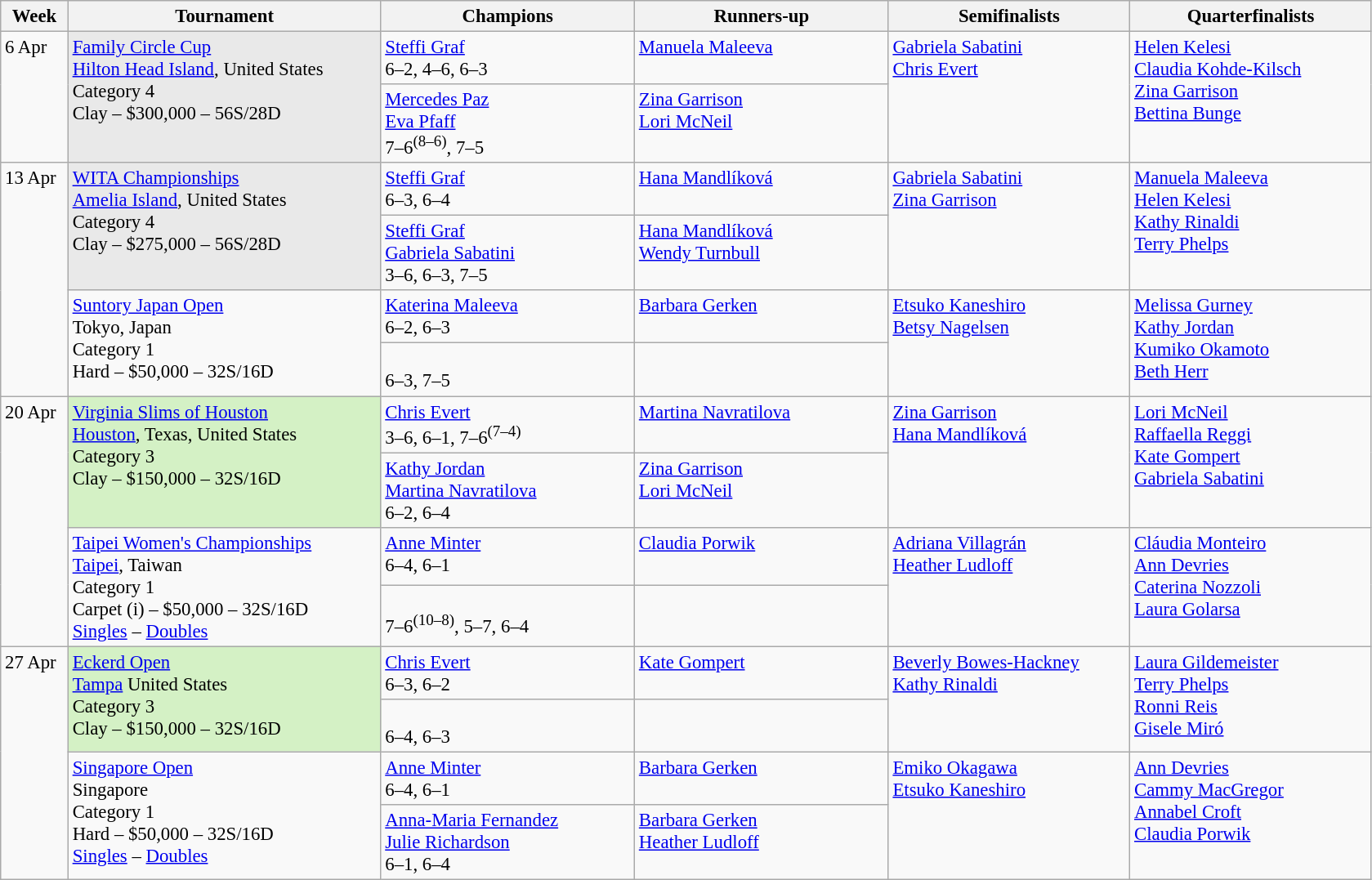<table class=wikitable style=font-size:95%>
<tr>
<th style="width:48px;">Week</th>
<th style="width:248px;">Tournament</th>
<th style="width:200px;">Champions</th>
<th style="width:200px;">Runners-up</th>
<th style="width:190px;">Semifinalists</th>
<th style="width:190px;">Quarterfinalists</th>
</tr>
<tr valign="top">
<td rowspan=2>6 Apr</td>
<td rowspan=2 style="background:#e9e9e9;"><a href='#'>Family Circle Cup</a><br><a href='#'>Hilton Head Island</a>, United States <br> Category 4 <br> Clay – $300,000 – 56S/28D</td>
<td> <a href='#'>Steffi Graf</a><br>6–2, 4–6, 6–3</td>
<td> <a href='#'>Manuela Maleeva</a></td>
<td rowspan=2> <a href='#'>Gabriela Sabatini</a><br> <a href='#'>Chris Evert</a><br></td>
<td rowspan=2> <a href='#'>Helen Kelesi</a><br> <a href='#'>Claudia Kohde-Kilsch</a><br> <a href='#'>Zina Garrison</a><br> <a href='#'>Bettina Bunge</a></td>
</tr>
<tr valign="top">
<td> <a href='#'>Mercedes Paz</a><br> <a href='#'>Eva Pfaff</a><br> 7–6<sup>(8–6)</sup>, 7–5</td>
<td> <a href='#'>Zina Garrison</a><br> <a href='#'>Lori McNeil</a></td>
</tr>
<tr valign="top">
<td rowspan=4>13 Apr</td>
<td rowspan=2 style="background:#e9e9e9;"><a href='#'>WITA Championships</a><br><a href='#'>Amelia Island</a>, United States <br> Category 4 <br> Clay – $275,000 – 56S/28D</td>
<td> <a href='#'>Steffi Graf</a><br>6–3, 6–4</td>
<td> <a href='#'>Hana Mandlíková</a></td>
<td rowspan=2> <a href='#'>Gabriela Sabatini</a><br> <a href='#'>Zina Garrison</a><br></td>
<td rowspan=2> <a href='#'>Manuela Maleeva</a><br> <a href='#'>Helen Kelesi</a><br>  <a href='#'>Kathy Rinaldi</a><br> <a href='#'>Terry Phelps</a></td>
</tr>
<tr valign="top">
<td> <a href='#'>Steffi Graf</a><br> <a href='#'>Gabriela Sabatini</a><br> 3–6, 6–3, 7–5</td>
<td> <a href='#'>Hana Mandlíková</a><br> <a href='#'>Wendy Turnbull</a></td>
</tr>
<tr valign="top">
<td rowspan=2><a href='#'>Suntory Japan Open</a><br>Tokyo, Japan<br> Category 1 <br> Hard – $50,000 – 32S/16D</td>
<td> <a href='#'>Katerina Maleeva</a><br>6–2, 6–3</td>
<td> <a href='#'>Barbara Gerken</a></td>
<td rowspan=2> <a href='#'>Etsuko Kaneshiro</a> <br> <a href='#'>Betsy Nagelsen</a></td>
<td rowspan=2> <a href='#'>Melissa Gurney</a>  <br> <a href='#'>Kathy Jordan</a> <br> <a href='#'>Kumiko Okamoto</a> <br> <a href='#'>Beth Herr</a></td>
</tr>
<tr valign="top">
<td><br>6–3, 7–5</td>
<td></td>
</tr>
<tr valign="top">
<td rowspan=4>20 Apr</td>
<td rowspan=2 style="background:#d4f1c5;"><a href='#'>Virginia Slims of Houston</a><br><a href='#'>Houston</a>, Texas, United States <br> Category 3 <br> Clay – $150,000 – 32S/16D</td>
<td> <a href='#'>Chris Evert</a><br>3–6, 6–1, 7–6<sup>(7–4)</sup></td>
<td> <a href='#'>Martina Navratilova</a></td>
<td rowspan=2> <a href='#'>Zina Garrison</a><br> <a href='#'>Hana Mandlíková</a></td>
<td rowspan=2> <a href='#'>Lori McNeil</a><br> <a href='#'>Raffaella Reggi</a><br> <a href='#'>Kate Gompert</a><br> <a href='#'>Gabriela Sabatini</a></td>
</tr>
<tr valign="top">
<td> <a href='#'>Kathy Jordan</a><br> <a href='#'>Martina Navratilova</a><br> 6–2, 6–4</td>
<td> <a href='#'>Zina Garrison</a><br> <a href='#'>Lori McNeil</a></td>
</tr>
<tr valign="top">
<td rowspan=2><a href='#'>Taipei Women's Championships</a><br><a href='#'>Taipei</a>, Taiwan <br> Category 1 <br> Carpet (i) – $50,000 – 32S/16D <br><a href='#'>Singles</a> – <a href='#'>Doubles</a></td>
<td> <a href='#'>Anne Minter</a><br>6–4, 6–1</td>
<td> <a href='#'>Claudia Porwik</a></td>
<td rowspan=2> <a href='#'>Adriana Villagrán</a> <br> <a href='#'>Heather Ludloff</a></td>
<td rowspan=2> <a href='#'>Cláudia Monteiro</a> <br> <a href='#'>Ann Devries</a><br> <a href='#'>Caterina Nozzoli</a> <br> <a href='#'>Laura Golarsa</a></td>
</tr>
<tr valign="top">
<td><br>7–6<sup>(10–8)</sup>, 5–7, 6–4</td>
<td></td>
</tr>
<tr valign="top">
<td rowspan=4>27 Apr</td>
<td rowspan=2 style="background:#d4f1c5;"><a href='#'>Eckerd Open</a><br><a href='#'>Tampa</a> United States <br> Category 3 <br> Clay – $150,000 – 32S/16D</td>
<td> <a href='#'>Chris Evert</a><br>6–3, 6–2</td>
<td> <a href='#'>Kate Gompert</a></td>
<td rowspan=2> <a href='#'>Beverly Bowes-Hackney</a> <br> <a href='#'>Kathy Rinaldi</a></td>
<td rowspan=2> <a href='#'>Laura Gildemeister</a> <br> <a href='#'>Terry Phelps</a> <br> <a href='#'>Ronni Reis</a> <br> <a href='#'>Gisele Miró</a></td>
</tr>
<tr valign="top">
<td> <br>6–4, 6–3</td>
<td></td>
</tr>
<tr valign="top">
<td rowspan=2><a href='#'>Singapore Open</a><br>Singapore <br> Category 1 <br> Hard – $50,000 – 32S/16D <br><a href='#'>Singles</a> – <a href='#'>Doubles</a></td>
<td> <a href='#'>Anne Minter</a><br> 6–4, 6–1</td>
<td> <a href='#'>Barbara Gerken</a></td>
<td rowspan=2> <a href='#'>Emiko Okagawa</a><br> <a href='#'>Etsuko Kaneshiro</a></td>
<td rowspan=2> <a href='#'>Ann Devries</a><br> <a href='#'>Cammy MacGregor</a><br> <a href='#'>Annabel Croft</a><br> <a href='#'>Claudia Porwik</a></td>
</tr>
<tr valign="top">
<td> <a href='#'>Anna-Maria Fernandez</a><br> <a href='#'>Julie Richardson</a><br>6–1, 6–4</td>
<td> <a href='#'>Barbara Gerken</a><br> <a href='#'>Heather Ludloff</a></td>
</tr>
</table>
